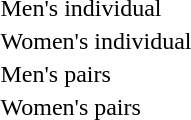<table>
<tr>
<td>Men's individual<br></td>
<td></td>
<td></td>
<td></td>
</tr>
<tr>
<td>Women's individual<br></td>
<td></td>
<td></td>
<td></td>
</tr>
<tr>
<td>Men's pairs<br></td>
<td></td>
<td></td>
<td></td>
</tr>
<tr>
<td>Women's pairs<br></td>
<td></td>
<td></td>
<td></td>
</tr>
</table>
